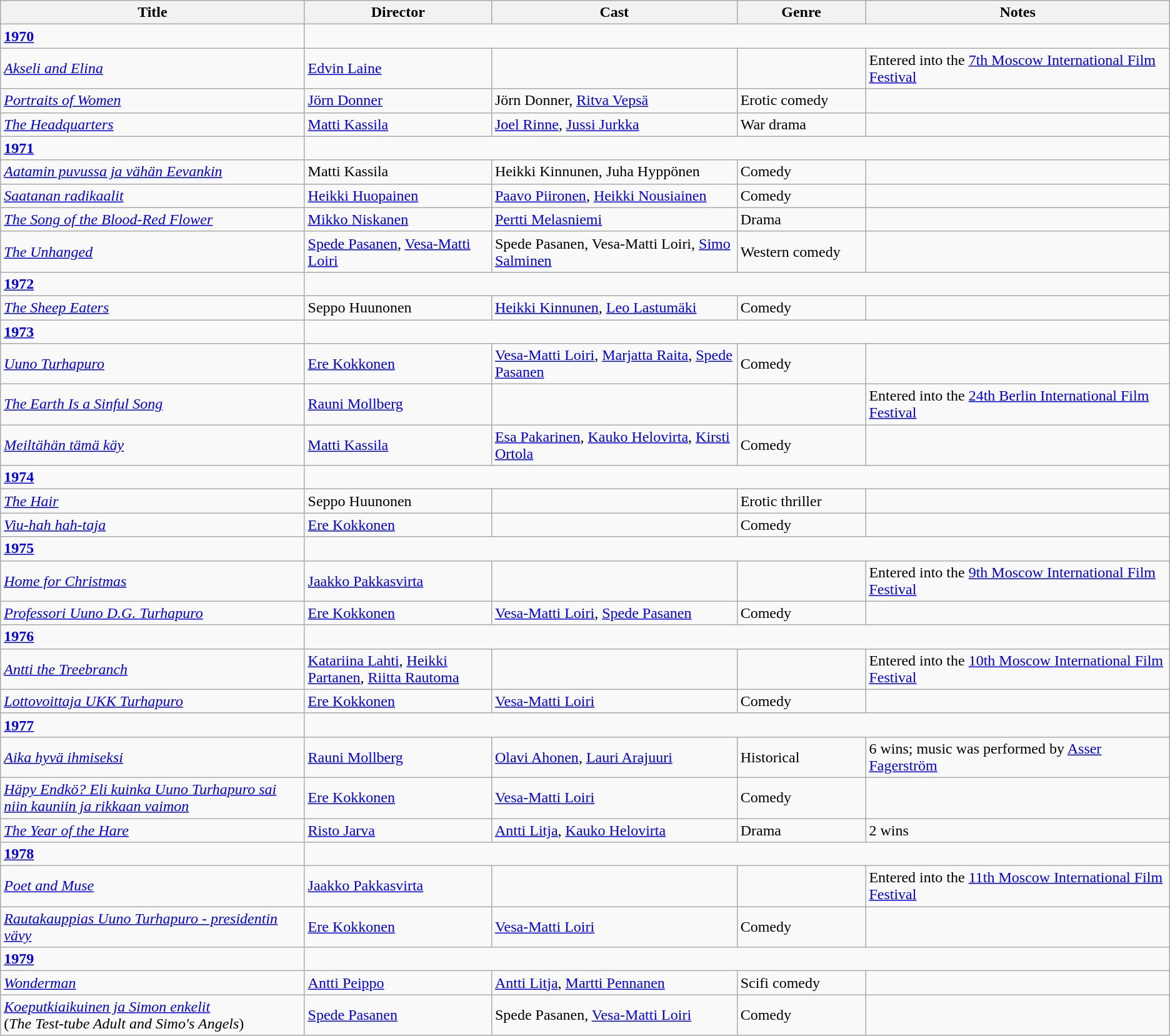<table class="wikitable">
<tr>
<th width=26%>Title</th>
<th width=16%>Director</th>
<th width=21%>Cast</th>
<th width=11%>Genre</th>
<th width=26%>Notes</th>
</tr>
<tr>
<td><strong><a href='#'>1970</a></strong></td>
</tr>
<tr>
<td><em><a href='#'>Akseli and Elina</a></em></td>
<td><a href='#'>Edvin Laine</a></td>
<td></td>
<td></td>
<td>Entered into the <a href='#'>7th Moscow International Film Festival</a></td>
</tr>
<tr>
<td><em><a href='#'>Portraits of Women</a></em></td>
<td><a href='#'>Jörn Donner</a></td>
<td>Jörn Donner, <a href='#'>Ritva Vepsä</a></td>
<td>Erotic comedy</td>
<td></td>
</tr>
<tr>
<td><em><a href='#'>The Headquarters</a></em></td>
<td><a href='#'>Matti Kassila</a></td>
<td><a href='#'>Joel Rinne</a>, <a href='#'>Jussi Jurkka</a></td>
<td>War drama</td>
<td></td>
</tr>
<tr>
<td><strong><a href='#'>1971</a></strong></td>
</tr>
<tr>
<td><em><a href='#'>Aatamin puvussa ja vähän Eevankin</a></em></td>
<td>Matti Kassila</td>
<td>Heikki Kinnunen, Juha Hyppönen</td>
<td>Comedy</td>
<td></td>
</tr>
<tr>
<td><em><a href='#'>Saatanan radikaalit</a></em></td>
<td><a href='#'>Heikki Huopainen</a></td>
<td><a href='#'>Paavo Piironen</a>, <a href='#'>Heikki Nousiainen</a></td>
<td>Comedy</td>
<td></td>
</tr>
<tr>
<td><em><a href='#'>The Song of the Blood-Red Flower</a></em></td>
<td><a href='#'>Mikko Niskanen</a></td>
<td><a href='#'>Pertti Melasniemi</a></td>
<td>Drama</td>
<td></td>
</tr>
<tr>
<td><em><a href='#'>The Unhanged</a></em></td>
<td><a href='#'>Spede Pasanen</a>, <a href='#'>Vesa-Matti Loiri</a></td>
<td>Spede Pasanen, Vesa-Matti Loiri, <a href='#'>Simo Salminen</a></td>
<td>Western comedy</td>
<td></td>
</tr>
<tr>
<td><strong><a href='#'>1972</a></strong></td>
</tr>
<tr>
<td><em><a href='#'>The Sheep Eaters</a></em></td>
<td>Seppo Huunonen</td>
<td><a href='#'>Heikki Kinnunen</a>, <a href='#'>Leo Lastumäki</a></td>
<td>Comedy</td>
<td></td>
</tr>
<tr>
<td><strong><a href='#'>1973</a></strong></td>
</tr>
<tr>
<td><em><a href='#'>Uuno Turhapuro</a></em></td>
<td><a href='#'>Ere Kokkonen</a></td>
<td><a href='#'>Vesa-Matti Loiri</a>, <a href='#'>Marjatta Raita</a>, <a href='#'>Spede Pasanen</a></td>
<td>Comedy</td>
<td></td>
</tr>
<tr>
<td><em><a href='#'>The Earth Is a Sinful Song</a></em></td>
<td><a href='#'>Rauni Mollberg</a></td>
<td></td>
<td></td>
<td>Entered into the <a href='#'>24th Berlin International Film Festival</a></td>
</tr>
<tr>
<td><em><a href='#'>Meiltähän tämä käy</a></em></td>
<td><a href='#'>Matti Kassila</a></td>
<td><a href='#'>Esa Pakarinen</a>, <a href='#'>Kauko Helovirta</a>, <a href='#'>Kirsti Ortola</a></td>
<td>Comedy</td>
<td></td>
</tr>
<tr>
<td><strong><a href='#'>1974</a></strong></td>
</tr>
<tr>
<td><em><a href='#'>The Hair</a></em></td>
<td>Seppo Huunonen</td>
<td></td>
<td>Erotic thriller</td>
<td></td>
</tr>
<tr>
<td><em><a href='#'>Viu-hah hah-taja</a></em></td>
<td><a href='#'>Ere Kokkonen</a></td>
<td></td>
<td>Comedy</td>
<td></td>
</tr>
<tr>
<td><strong><a href='#'>1975</a></strong></td>
</tr>
<tr>
<td><em><a href='#'>Home for Christmas</a></em></td>
<td><a href='#'>Jaakko Pakkasvirta</a></td>
<td></td>
<td></td>
<td>Entered into the <a href='#'>9th Moscow International Film Festival</a></td>
</tr>
<tr>
<td><em><a href='#'>Professori Uuno D.G. Turhapuro</a></em></td>
<td><a href='#'>Ere Kokkonen</a></td>
<td><a href='#'>Vesa-Matti Loiri</a>, <a href='#'>Spede Pasanen</a></td>
<td>Comedy</td>
<td></td>
</tr>
<tr>
<td><strong><a href='#'>1976</a></strong></td>
</tr>
<tr>
<td><em><a href='#'>Antti the Treebranch</a></em></td>
<td><a href='#'>Katariina Lahti</a>, <a href='#'>Heikki Partanen</a>, <a href='#'>Riitta Rautoma</a></td>
<td></td>
<td></td>
<td>Entered into the <a href='#'>10th Moscow International Film Festival</a></td>
</tr>
<tr>
<td><em><a href='#'>Lottovoittaja UKK Turhapuro</a></em></td>
<td><a href='#'>Ere Kokkonen</a></td>
<td><a href='#'>Vesa-Matti Loiri</a></td>
<td>Comedy</td>
<td></td>
</tr>
<tr>
<td><strong><a href='#'>1977</a></strong></td>
</tr>
<tr>
<td><em><a href='#'>Aika hyvä ihmiseksi</a></em></td>
<td><a href='#'>Rauni Mollberg</a></td>
<td><a href='#'>Olavi Ahonen</a>, <a href='#'>Lauri Arajuuri</a></td>
<td>Historical</td>
<td>6 wins; music was performed by <a href='#'>Asser Fagerström</a></td>
</tr>
<tr>
<td><em><a href='#'>Häpy Endkö? Eli kuinka Uuno Turhapuro sai niin kauniin ja rikkaan vaimon</a></em></td>
<td><a href='#'>Ere Kokkonen</a></td>
<td><a href='#'>Vesa-Matti Loiri</a></td>
<td>Comedy</td>
<td></td>
</tr>
<tr>
<td><em><a href='#'>The Year of the Hare</a></em></td>
<td><a href='#'>Risto Jarva</a></td>
<td><a href='#'>Antti Litja</a>, <a href='#'>Kauko Helovirta</a></td>
<td>Drama</td>
<td>2 wins</td>
</tr>
<tr>
<td><strong><a href='#'>1978</a></strong></td>
</tr>
<tr>
<td><em><a href='#'>Poet and Muse</a></em></td>
<td><a href='#'>Jaakko Pakkasvirta</a></td>
<td></td>
<td></td>
<td>Entered into the <a href='#'>11th Moscow International Film Festival</a></td>
</tr>
<tr>
<td><em><a href='#'>Rautakauppias Uuno Turhapuro - presidentin vävy</a></em></td>
<td><a href='#'>Ere Kokkonen</a></td>
<td><a href='#'>Vesa-Matti Loiri</a></td>
<td>Comedy</td>
<td></td>
</tr>
<tr>
<td><strong><a href='#'>1979</a></strong></td>
</tr>
<tr>
<td><em><a href='#'>Wonderman</a></em></td>
<td><a href='#'>Antti Peippo</a></td>
<td><a href='#'>Antti Litja</a>, <a href='#'>Martti Pennanen</a></td>
<td>Scifi comedy</td>
<td></td>
</tr>
<tr>
<td><em><a href='#'>Koeputkiaikuinen ja Simon enkelit</a></em><br>(<em>The Test-tube Adult and Simo's Angels</em>)</td>
<td><a href='#'>Spede Pasanen</a></td>
<td>Spede Pasanen, <a href='#'>Vesa-Matti Loiri</a></td>
<td>Comedy</td>
<td></td>
</tr>
</table>
